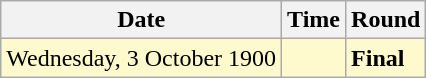<table class="wikitable">
<tr>
<th>Date</th>
<th>Time</th>
<th>Round</th>
</tr>
<tr style=background:lemonchiffon>
<td>Wednesday, 3 October 1900</td>
<td></td>
<td><strong>Final</strong></td>
</tr>
</table>
